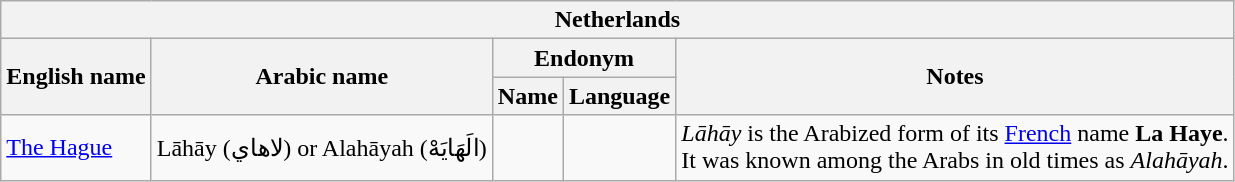<table class="wikitable sortable">
<tr>
<th colspan="5">Netherlands</th>
</tr>
<tr>
<th rowspan="2">English name</th>
<th rowspan="2">Arabic name</th>
<th colspan="2">Endonym</th>
<th rowspan="2">Notes</th>
</tr>
<tr>
<th>Name</th>
<th>Language</th>
</tr>
<tr>
<td><a href='#'>The Hague</a></td>
<td>Lāhāy (لاهاي) or Alahāyah (الَهَايَهْ)</td>
<td></td>
<td></td>
<td><em>Lāhāy</em> is the Arabized form of its <a href='#'>French</a> name <strong>La Haye</strong>.<br>It was known among the Arabs in old times as <em>Alahāyah</em>.</td>
</tr>
</table>
